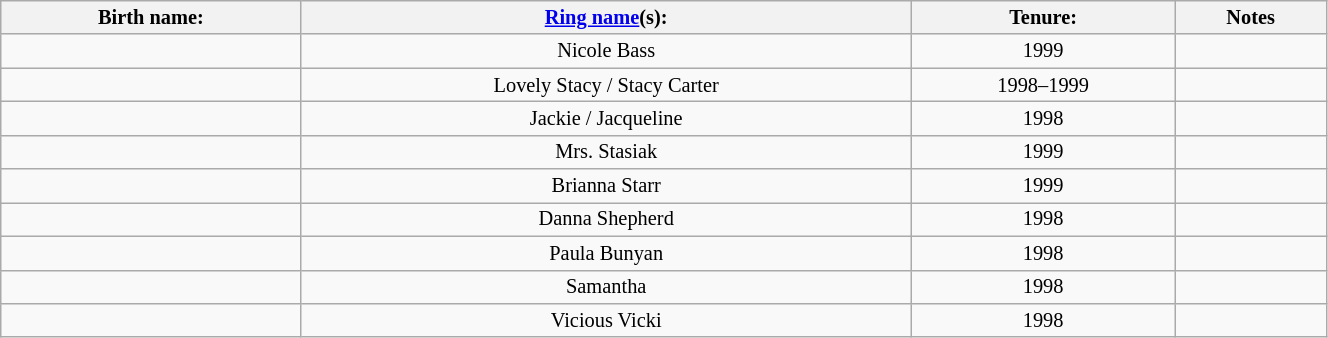<table class="sortable wikitable" style="font-size:85%; text-align:center; width:70%;">
<tr>
<th>Birth name:</th>
<th><a href='#'>Ring name</a>(s):</th>
<th>Tenure:</th>
<th>Notes</th>
</tr>
<tr>
<td></td>
<td>Nicole Bass</td>
<td sort>1999</td>
<td></td>
</tr>
<tr>
<td></td>
<td>Lovely Stacy / Stacy Carter</td>
<td sort>1998–1999</td>
<td></td>
</tr>
<tr>
<td></td>
<td>Jackie / Jacqueline</td>
<td sort>1998</td>
<td></td>
</tr>
<tr>
<td></td>
<td>Mrs. Stasiak</td>
<td sort>1999</td>
<td></td>
</tr>
<tr>
<td></td>
<td>Brianna Starr</td>
<td sort>1999</td>
<td></td>
</tr>
<tr>
<td></td>
<td>Danna Shepherd</td>
<td sort>1998</td>
<td></td>
</tr>
<tr>
<td></td>
<td>Paula Bunyan</td>
<td sort>1998</td>
<td></td>
</tr>
<tr>
<td></td>
<td>Samantha</td>
<td sort>1998</td>
<td></td>
</tr>
<tr>
<td></td>
<td>Vicious Vicki</td>
<td sort>1998</td>
<td></td>
</tr>
</table>
